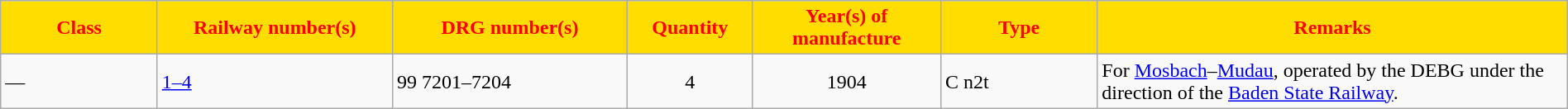<table class="wikitable" style="width:100%;">
<tr>
<th style="color:#f00; background:#fd0; width:10%;">Class</th>
<th style="color:#f00; background:#fd0; width:15%;">Railway number(s)</th>
<th style="color:#f00; background:#fd0; width:15%;">DRG number(s)</th>
<th style="color:#f00; background:#fd0; width:8%;">Quantity</th>
<th style="color:#f00; background:#fd0; width:12%;">Year(s) of manufacture</th>
<th style="color:#f00; background:#fd0; width:10%;">Type</th>
<th style="color:#f00; background:#fd0; width:30%;">Remarks</th>
</tr>
<tr>
<td>—</td>
<td><a href='#'>1–4</a></td>
<td>99 7201–7204</td>
<td style="text-align:center;">4</td>
<td style="text-align:center;">1904</td>
<td>C n2t</td>
<td>For <a href='#'>Mosbach</a>–<a href='#'>Mudau</a>, operated by the DEBG under the direction of the <a href='#'>Baden State Railway</a>.</td>
</tr>
</table>
